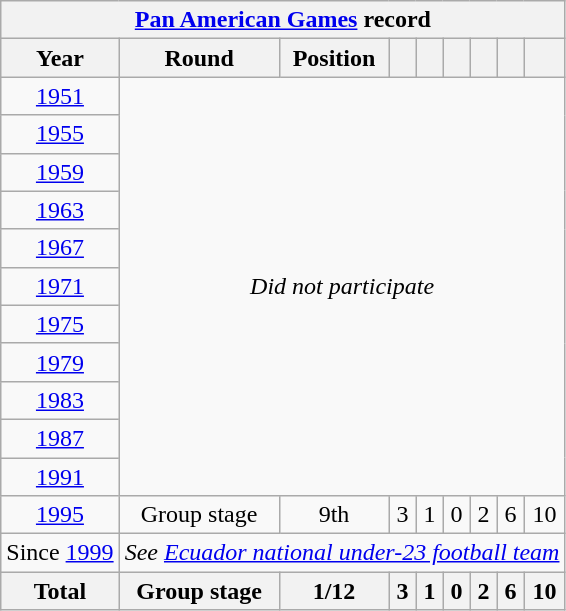<table class="wikitable" style="text-align: center;">
<tr>
<th colspan=9><a href='#'>Pan American Games</a> record</th>
</tr>
<tr>
<th>Year</th>
<th>Round</th>
<th>Position</th>
<th></th>
<th></th>
<th></th>
<th></th>
<th></th>
<th></th>
</tr>
<tr>
<td> <a href='#'>1951</a></td>
<td colspan=9 rowspan=11><em>Did not participate</em></td>
</tr>
<tr>
<td> <a href='#'>1955</a></td>
</tr>
<tr>
<td> <a href='#'>1959</a></td>
</tr>
<tr>
<td> <a href='#'>1963</a></td>
</tr>
<tr>
<td> <a href='#'>1967</a></td>
</tr>
<tr>
<td> <a href='#'>1971</a></td>
</tr>
<tr>
<td> <a href='#'>1975</a></td>
</tr>
<tr>
<td> <a href='#'>1979</a></td>
</tr>
<tr>
<td> <a href='#'>1983</a></td>
</tr>
<tr>
<td> <a href='#'>1987</a></td>
</tr>
<tr>
<td> <a href='#'>1991</a></td>
</tr>
<tr>
<td> <a href='#'>1995</a></td>
<td>Group stage</td>
<td>9th</td>
<td>3</td>
<td>1</td>
<td>0</td>
<td>2</td>
<td>6</td>
<td>10</td>
</tr>
<tr>
<td>Since <a href='#'>1999</a></td>
<td colspan=8><em>See <a href='#'>Ecuador national under-23 football team</a></em></td>
</tr>
<tr>
<th>Total</th>
<th>Group stage</th>
<th>1/12</th>
<th>3</th>
<th>1</th>
<th>0</th>
<th>2</th>
<th>6</th>
<th>10</th>
</tr>
</table>
